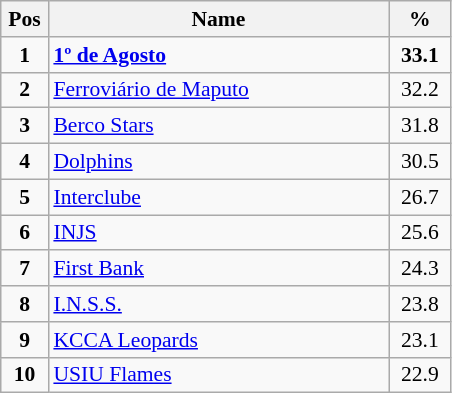<table class="wikitable" style="text-align:center; font-size:90%;">
<tr>
<th width=25px>Pos</th>
<th width=220px>Name</th>
<th width=35px>%</th>
</tr>
<tr>
<td><strong>1</strong></td>
<td align=left> <strong><a href='#'>1º de Agosto</a></strong></td>
<td align=center><strong>33.1</strong></td>
</tr>
<tr>
<td><strong>2</strong></td>
<td align=left> <a href='#'>Ferroviário de Maputo</a></td>
<td align=center>32.2</td>
</tr>
<tr>
<td><strong>3</strong></td>
<td align=left> <a href='#'>Berco Stars</a></td>
<td align=center>31.8</td>
</tr>
<tr>
<td><strong>4</strong></td>
<td align=left> <a href='#'>Dolphins</a></td>
<td>30.5</td>
</tr>
<tr>
<td><strong>5</strong></td>
<td align=left> <a href='#'>Interclube</a></td>
<td align=center>26.7</td>
</tr>
<tr>
<td><strong>6</strong></td>
<td align=left> <a href='#'>INJS</a></td>
<td align=center>25.6</td>
</tr>
<tr>
<td><strong>7</strong></td>
<td align=left> <a href='#'>First Bank</a></td>
<td align=center>24.3</td>
</tr>
<tr>
<td><strong>8</strong></td>
<td align=left> <a href='#'>I.N.S.S.</a></td>
<td align=center>23.8</td>
</tr>
<tr>
<td><strong>9</strong></td>
<td align=left> <a href='#'>KCCA Leopards</a></td>
<td align=center>23.1</td>
</tr>
<tr>
<td><strong>10</strong></td>
<td align=left> <a href='#'>USIU Flames</a></td>
<td align=center>22.9</td>
</tr>
</table>
